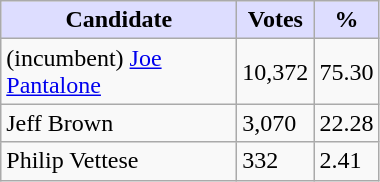<table class="wikitable">
<tr>
<th style="background:#ddf; width:150px;">Candidate</th>
<th style="background:#ddf;">Votes</th>
<th style="background:#ddf;">%</th>
</tr>
<tr>
<td>(incumbent) <a href='#'>Joe Pantalone</a></td>
<td>10,372</td>
<td>75.30</td>
</tr>
<tr>
<td>Jeff Brown</td>
<td>3,070</td>
<td>22.28</td>
</tr>
<tr>
<td>Philip Vettese</td>
<td>332</td>
<td>2.41</td>
</tr>
</table>
